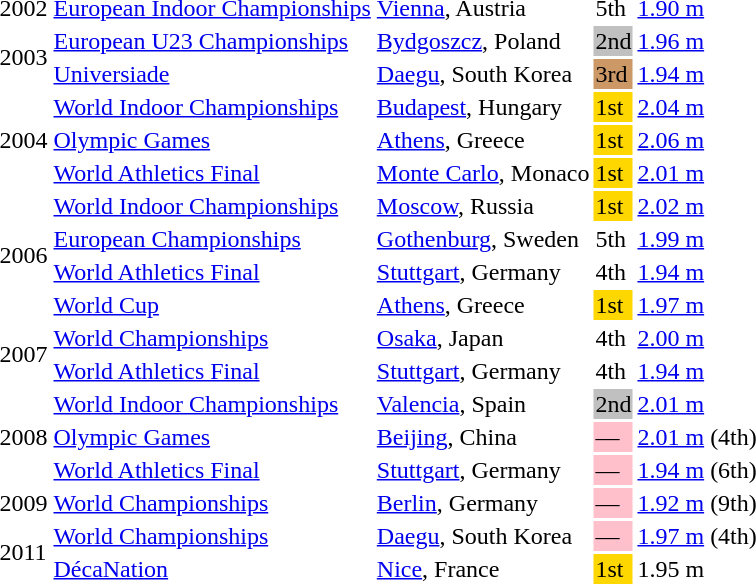<table>
<tr>
<td>2002</td>
<td><a href='#'>European Indoor Championships</a></td>
<td><a href='#'>Vienna</a>, Austria</td>
<td>5th</td>
<td><a href='#'>1.90 m</a></td>
</tr>
<tr>
<td rowspan=2>2003</td>
<td><a href='#'>European U23 Championships</a></td>
<td><a href='#'>Bydgoszcz</a>, Poland</td>
<td bgcolor=silver>2nd</td>
<td><a href='#'>1.96 m</a></td>
<td></td>
</tr>
<tr>
<td><a href='#'>Universiade</a></td>
<td><a href='#'>Daegu</a>, South Korea</td>
<td bgcolor="cc9966">3rd</td>
<td><a href='#'>1.94 m</a></td>
</tr>
<tr>
<td rowspan=3>2004</td>
<td><a href='#'>World Indoor Championships</a></td>
<td><a href='#'>Budapest</a>, Hungary</td>
<td bgcolor=gold>1st</td>
<td><a href='#'>2.04 m</a></td>
<td></td>
</tr>
<tr>
<td><a href='#'>Olympic Games</a></td>
<td><a href='#'>Athens</a>, Greece</td>
<td bgcolor=gold>1st</td>
<td><a href='#'>2.06 m</a></td>
<td></td>
</tr>
<tr>
<td><a href='#'>World Athletics Final</a></td>
<td><a href='#'>Monte Carlo</a>, Monaco</td>
<td bgcolor=gold>1st</td>
<td><a href='#'>2.01 m</a></td>
</tr>
<tr>
<td rowspan=4>2006</td>
<td><a href='#'>World Indoor Championships</a></td>
<td><a href='#'>Moscow</a>, Russia</td>
<td bgcolor=gold>1st</td>
<td><a href='#'>2.02 m</a></td>
<td></td>
</tr>
<tr>
<td><a href='#'>European Championships</a></td>
<td><a href='#'>Gothenburg</a>, Sweden</td>
<td>5th</td>
<td><a href='#'>1.99 m</a></td>
</tr>
<tr>
<td><a href='#'>World Athletics Final</a></td>
<td><a href='#'>Stuttgart</a>, Germany</td>
<td>4th</td>
<td><a href='#'>1.94 m</a></td>
</tr>
<tr>
<td><a href='#'>World Cup</a></td>
<td><a href='#'>Athens</a>, Greece</td>
<td bgcolor=gold>1st</td>
<td><a href='#'>1.97 m</a></td>
</tr>
<tr>
<td rowspan=2>2007</td>
<td><a href='#'>World Championships</a></td>
<td><a href='#'>Osaka</a>, Japan</td>
<td>4th</td>
<td><a href='#'>2.00 m</a></td>
</tr>
<tr>
<td><a href='#'>World Athletics Final</a></td>
<td><a href='#'>Stuttgart</a>, Germany</td>
<td>4th</td>
<td><a href='#'>1.94 m</a></td>
</tr>
<tr>
<td rowspan=3>2008</td>
<td><a href='#'>World Indoor Championships</a></td>
<td><a href='#'>Valencia</a>, Spain</td>
<td bgcolor="silver">2nd</td>
<td><a href='#'>2.01 m</a></td>
</tr>
<tr>
<td><a href='#'>Olympic Games</a></td>
<td><a href='#'>Beijing</a>, China</td>
<td bgcolor=pink>—</td>
<td><a href='#'>2.01 m</a></td>
<td> (4th)</td>
</tr>
<tr>
<td><a href='#'>World Athletics Final</a></td>
<td><a href='#'>Stuttgart</a>, Germany</td>
<td bgcolor=pink>—</td>
<td><a href='#'>1.94 m</a></td>
<td> (6th)</td>
</tr>
<tr>
<td>2009</td>
<td><a href='#'>World Championships</a></td>
<td><a href='#'>Berlin</a>, Germany</td>
<td bgcolor=pink>—</td>
<td><a href='#'>1.92 m</a></td>
<td> (9th)</td>
</tr>
<tr>
<td rowspan=2>2011</td>
<td><a href='#'>World Championships</a></td>
<td><a href='#'>Daegu</a>, South Korea</td>
<td bgcolor=pink>—</td>
<td><a href='#'>1.97 m</a></td>
<td> (4th)</td>
</tr>
<tr>
<td><a href='#'>DécaNation</a></td>
<td><a href='#'>Nice</a>, France</td>
<td bgcolor=gold>1st</td>
<td>1.95 m</td>
</tr>
</table>
